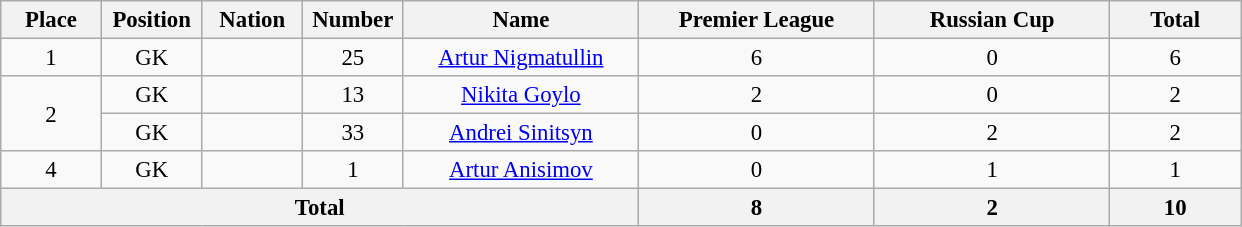<table class="wikitable" style="font-size: 95%; text-align: center;">
<tr>
<th width=60>Place</th>
<th width=60>Position</th>
<th width=60>Nation</th>
<th width=60>Number</th>
<th width=150>Name</th>
<th width=150>Premier League</th>
<th width=150>Russian Cup</th>
<th width=80>Total</th>
</tr>
<tr>
<td>1</td>
<td>GK</td>
<td></td>
<td>25</td>
<td><a href='#'>Artur Nigmatullin</a></td>
<td>6</td>
<td>0</td>
<td>6</td>
</tr>
<tr>
<td rowspan="2">2</td>
<td>GK</td>
<td></td>
<td>13</td>
<td><a href='#'>Nikita Goylo</a></td>
<td>2</td>
<td>0</td>
<td>2</td>
</tr>
<tr>
<td>GK</td>
<td></td>
<td>33</td>
<td><a href='#'>Andrei Sinitsyn</a></td>
<td>0</td>
<td>2</td>
<td>2</td>
</tr>
<tr>
<td>4</td>
<td>GK</td>
<td></td>
<td>1</td>
<td><a href='#'>Artur Anisimov</a></td>
<td>0</td>
<td>1</td>
<td>1</td>
</tr>
<tr>
<th colspan=5>Total</th>
<th>8</th>
<th>2</th>
<th>10</th>
</tr>
</table>
